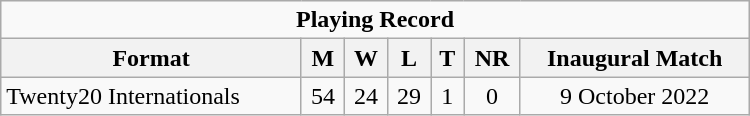<table class="wikitable" style="text-align: center; width: 500px;">
<tr>
<td colspan=7 align="center"><strong>Playing Record</strong></td>
</tr>
<tr>
<th>Format</th>
<th>M</th>
<th>W</th>
<th>L</th>
<th>T</th>
<th>NR</th>
<th>Inaugural Match</th>
</tr>
<tr>
<td align="left">Twenty20 Internationals</td>
<td>54</td>
<td>24</td>
<td>29</td>
<td>1</td>
<td>0</td>
<td>9 October 2022</td>
</tr>
</table>
